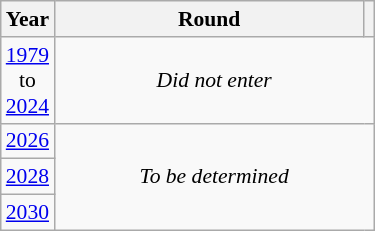<table class="wikitable" style="text-align: center; font-size:90%">
<tr>
<th>Year</th>
<th style="width:200px">Round</th>
<th></th>
</tr>
<tr>
<td><a href='#'>1979</a><br>to<br><a href='#'>2024</a></td>
<td colspan="2"><em>Did not enter</em></td>
</tr>
<tr>
<td><a href='#'>2026</a></td>
<td colspan="2" rowspan="3"><em>To be determined</em></td>
</tr>
<tr>
<td><a href='#'>2028</a></td>
</tr>
<tr>
<td><a href='#'>2030</a></td>
</tr>
</table>
